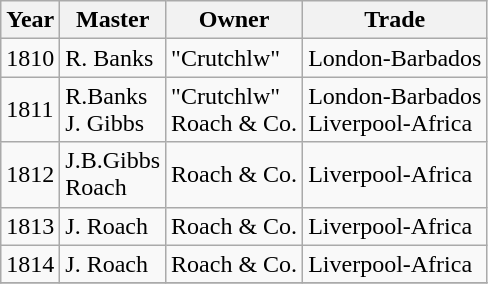<table class="sortable wikitable">
<tr>
<th>Year</th>
<th>Master</th>
<th>Owner</th>
<th>Trade</th>
</tr>
<tr>
<td>1810</td>
<td>R. Banks</td>
<td>"Crutchlw"</td>
<td>London-Barbados</td>
</tr>
<tr>
<td>1811</td>
<td>R.Banks<br>J. Gibbs</td>
<td>"Crutchlw"<br>Roach & Co.</td>
<td>London-Barbados<br>Liverpool-Africa</td>
</tr>
<tr>
<td>1812</td>
<td>J.B.Gibbs<br>Roach</td>
<td>Roach & Co.</td>
<td>Liverpool-Africa</td>
</tr>
<tr>
<td>1813</td>
<td>J. Roach</td>
<td>Roach & Co.</td>
<td>Liverpool-Africa</td>
</tr>
<tr>
<td>1814</td>
<td>J. Roach</td>
<td>Roach & Co.</td>
<td>Liverpool-Africa</td>
</tr>
<tr>
</tr>
</table>
